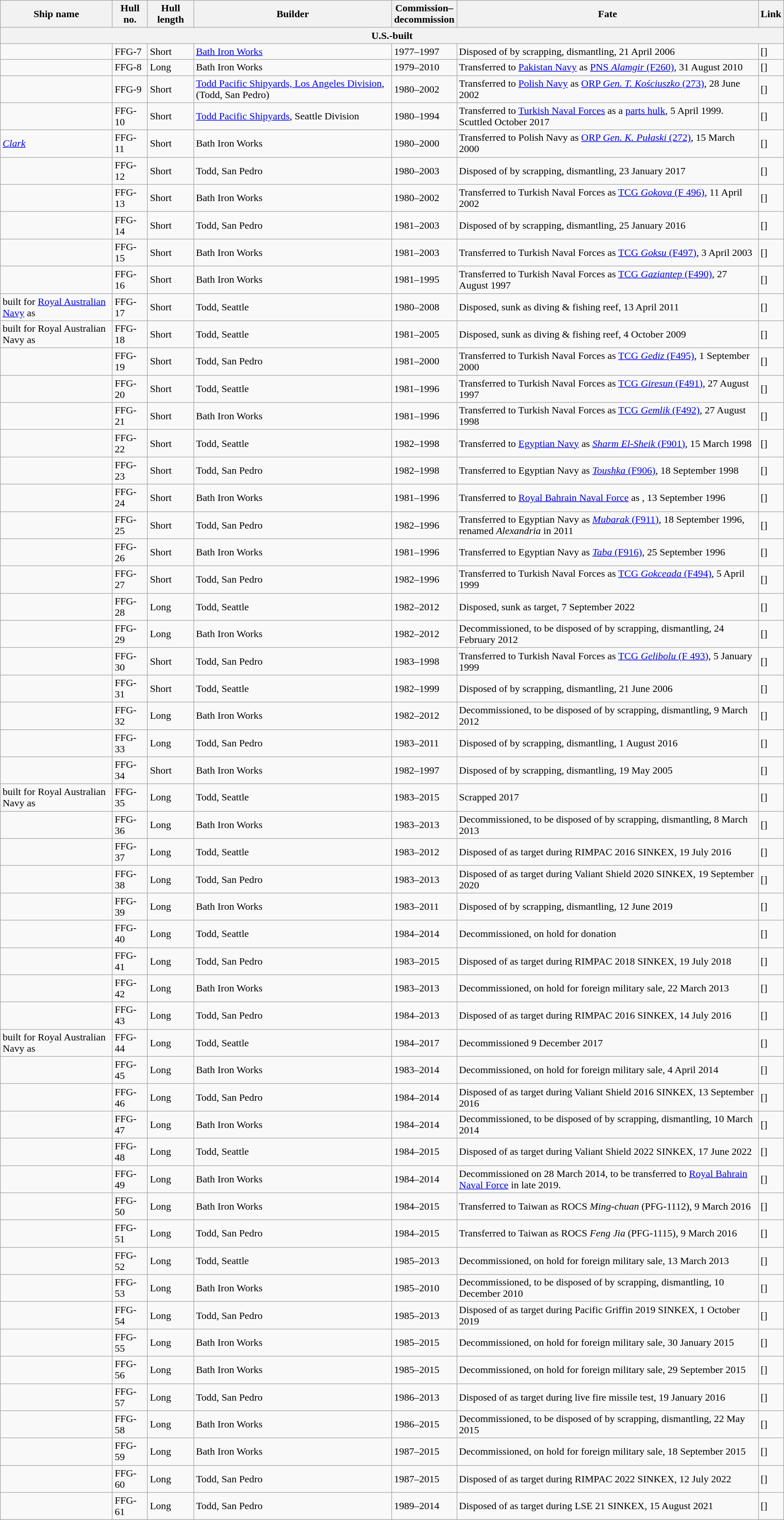<table class="sortable wikitable">
<tr>
<th>Ship name</th>
<th>Hull no.</th>
<th>Hull length</th>
<th>Builder</th>
<th>Commission–<br>decommission</th>
<th>Fate</th>
<th>Link</th>
</tr>
<tr>
<th colspan=8>U.S.-built</th>
</tr>
<tr>
<td></td>
<td>FFG-7</td>
<td>Short</td>
<td><a href='#'>Bath Iron Works</a></td>
<td>1977–1997</td>
<td>Disposed of by scrapping, dismantling, 21 April 2006</td>
<td>[]</td>
</tr>
<tr>
<td></td>
<td>FFG-8</td>
<td>Long</td>
<td>Bath Iron Works</td>
<td>1979–2010</td>
<td>Transferred to <a href='#'>Pakistan Navy</a> as <a href='#'>PNS <em>Alamgir</em> (F260)</a>, 31 August 2010</td>
<td>[]</td>
</tr>
<tr>
<td></td>
<td>FFG-9</td>
<td>Short</td>
<td><a href='#'>Todd Pacific Shipyards, Los Angeles Division</a>, (Todd, San Pedro)</td>
<td>1980–2002</td>
<td>Transferred to <a href='#'>Polish Navy</a> as <a href='#'>ORP <em>Gen. T. Kościuszko</em> (273)</a>, 28 June 2002</td>
<td>[]</td>
</tr>
<tr>
<td></td>
<td>FFG-10</td>
<td>Short</td>
<td><a href='#'>Todd Pacific Shipyards</a>, Seattle Division</td>
<td>1980–1994</td>
<td>Transferred to <a href='#'>Turkish Naval Forces</a> as a <a href='#'>parts hulk</a>, 5 April 1999. Scuttled October 2017</td>
<td>[] </td>
</tr>
<tr>
<td><a href='#'><em>Clark</em></a></td>
<td>FFG-11</td>
<td>Short</td>
<td>Bath Iron Works</td>
<td>1980–2000</td>
<td>Transferred to Polish Navy as <a href='#'>ORP <em>Gen. K. Pułaski</em> (272)</a>, 15 March 2000</td>
<td>[]</td>
</tr>
<tr>
<td></td>
<td>FFG-12</td>
<td>Short</td>
<td>Todd, San Pedro</td>
<td>1980–2003</td>
<td>Disposed of by scrapping, dismantling, 23 January 2017</td>
<td>[]</td>
</tr>
<tr>
<td></td>
<td>FFG-13</td>
<td>Short</td>
<td>Bath Iron Works</td>
<td>1980–2002</td>
<td>Transferred to Turkish Naval Forces as <a href='#'>TCG <em>Gokova</em> (F 496)</a>, 11 April 2002</td>
<td>[]</td>
</tr>
<tr>
<td></td>
<td>FFG-14</td>
<td>Short</td>
<td>Todd, San Pedro</td>
<td>1981–2003</td>
<td>Disposed of by scrapping, dismantling, 25 January 2016</td>
<td>[]</td>
</tr>
<tr>
<td></td>
<td>FFG-15</td>
<td>Short</td>
<td>Bath Iron Works</td>
<td>1981–2003</td>
<td>Transferred to Turkish Naval Forces as <a href='#'>TCG <em>Goksu</em> (F497)</a>, 3 April 2003</td>
<td>[]</td>
</tr>
<tr>
<td></td>
<td>FFG-16</td>
<td>Short</td>
<td>Bath Iron Works</td>
<td>1981–1995</td>
<td>Transferred to Turkish Naval Forces as <a href='#'>TCG <em>Gaziantep</em> (F490)</a>, 27 August 1997</td>
<td>[]</td>
</tr>
<tr>
<td>built for <a href='#'>Royal Australian Navy</a> as </td>
<td>FFG-17</td>
<td>Short</td>
<td>Todd, Seattle</td>
<td>1980–2008</td>
<td>Disposed, sunk as diving & fishing reef, 13 April 2011</td>
<td>[]</td>
</tr>
<tr>
<td>built for Royal Australian Navy as </td>
<td>FFG-18</td>
<td>Short</td>
<td>Todd, Seattle</td>
<td>1981–2005</td>
<td>Disposed, sunk as diving & fishing reef, 4 October 2009</td>
<td>[]</td>
</tr>
<tr>
<td></td>
<td>FFG-19</td>
<td>Short</td>
<td>Todd, San Pedro</td>
<td>1981–2000</td>
<td>Transferred to Turkish Naval Forces as <a href='#'>TCG <em>Gediz</em> (F495)</a>, 1 September 2000</td>
<td>[]</td>
</tr>
<tr>
<td></td>
<td>FFG-20</td>
<td>Short</td>
<td>Todd, Seattle</td>
<td>1981–1996</td>
<td>Transferred to Turkish Naval Forces as <a href='#'>TCG <em>Giresun</em> (F491)</a>, 27 August 1997</td>
<td>[]</td>
</tr>
<tr>
<td></td>
<td>FFG-21</td>
<td>Short</td>
<td>Bath Iron Works</td>
<td>1981–1996</td>
<td>Transferred to Turkish Naval Forces as <a href='#'>TCG <em>Gemlik</em> (F492)</a>, 27 August 1998</td>
<td>[]</td>
</tr>
<tr>
<td></td>
<td>FFG-22</td>
<td>Short</td>
<td>Todd, Seattle</td>
<td>1982–1998</td>
<td>Transferred to <a href='#'>Egyptian Navy</a> as <a href='#'><em>Sharm El-Sheik</em> (F901)</a>, 15 March 1998</td>
<td>[]</td>
</tr>
<tr>
<td></td>
<td>FFG-23</td>
<td>Short</td>
<td>Todd, San Pedro</td>
<td>1982–1998</td>
<td>Transferred to Egyptian Navy as <a href='#'><em>Toushka</em> (F906)</a>, 18 September 1998</td>
<td>[]</td>
</tr>
<tr>
<td></td>
<td>FFG-24</td>
<td>Short</td>
<td>Bath Iron Works</td>
<td>1981–1996</td>
<td>Transferred to <a href='#'>Royal Bahrain Naval Force</a> as , 13 September 1996</td>
<td>[]</td>
</tr>
<tr>
<td></td>
<td>FFG-25</td>
<td>Short</td>
<td>Todd, San Pedro</td>
<td>1982–1996</td>
<td>Transferred to Egyptian Navy as <a href='#'><em>Mubarak</em> (F911)</a>, 18 September 1996, renamed <em>Alexandria</em> in 2011</td>
<td>[]</td>
</tr>
<tr>
<td></td>
<td>FFG-26</td>
<td>Short</td>
<td>Bath Iron Works</td>
<td>1981–1996</td>
<td>Transferred to Egyptian Navy as <a href='#'><em>Taba</em> (F916)</a>, 25 September 1996</td>
<td>[]</td>
</tr>
<tr>
<td></td>
<td>FFG-27</td>
<td>Short</td>
<td>Todd, San Pedro</td>
<td>1982–1996</td>
<td>Transferred to Turkish Naval Forces as <a href='#'>TCG <em>Gokceada</em> (F494)</a>, 5 April 1999</td>
<td>[]</td>
</tr>
<tr>
<td></td>
<td>FFG-28</td>
<td>Long</td>
<td>Todd, Seattle</td>
<td>1982–2012</td>
<td>Disposed, sunk as target, 7 September 2022</td>
<td>[]</td>
</tr>
<tr>
<td></td>
<td>FFG-29</td>
<td>Long</td>
<td>Bath Iron Works</td>
<td>1982–2012</td>
<td>Decommissioned, to be disposed of by scrapping, dismantling, 24 February 2012</td>
<td>[]</td>
</tr>
<tr>
<td></td>
<td>FFG-30</td>
<td>Short</td>
<td>Todd, San Pedro</td>
<td>1983–1998</td>
<td>Transferred to Turkish Naval Forces as <a href='#'>TCG <em>Gelibolu</em> (F 493)</a>, 5 January 1999</td>
<td>[]</td>
</tr>
<tr>
<td></td>
<td>FFG-31</td>
<td>Short</td>
<td>Todd, Seattle</td>
<td>1982–1999</td>
<td>Disposed of by scrapping, dismantling, 21 June 2006</td>
<td>[]</td>
</tr>
<tr>
<td></td>
<td>FFG-32</td>
<td>Long</td>
<td>Bath Iron Works</td>
<td>1982–2012</td>
<td>Decommissioned, to be disposed of by scrapping, dismantling, 9 March 2012</td>
<td>[]</td>
</tr>
<tr>
<td></td>
<td>FFG-33</td>
<td>Long</td>
<td>Todd, San Pedro</td>
<td>1983–2011</td>
<td>Disposed of by scrapping, dismantling, 1 August 2016</td>
<td>[]</td>
</tr>
<tr>
<td></td>
<td>FFG-34</td>
<td>Short</td>
<td>Bath Iron Works</td>
<td>1982–1997</td>
<td>Disposed of by scrapping, dismantling, 19 May 2005</td>
<td>[]</td>
</tr>
<tr>
<td>built for Royal Australian Navy as </td>
<td>FFG-35</td>
<td>Long</td>
<td>Todd, Seattle</td>
<td>1983–2015</td>
<td>Scrapped 2017</td>
<td>[]</td>
</tr>
<tr>
<td></td>
<td>FFG-36</td>
<td>Long</td>
<td>Bath Iron Works</td>
<td>1983–2013</td>
<td>Decommissioned, to be disposed of by scrapping, dismantling, 8 March 2013</td>
<td>[]</td>
</tr>
<tr>
<td></td>
<td>FFG-37</td>
<td>Long</td>
<td>Todd, Seattle</td>
<td>1983–2012</td>
<td>Disposed of as target during RIMPAC 2016 SINKEX, 19 July 2016</td>
<td>[]</td>
</tr>
<tr>
<td></td>
<td>FFG-38</td>
<td>Long</td>
<td>Todd, San Pedro</td>
<td>1983–2013</td>
<td>Disposed of as target during Valiant Shield 2020 SINKEX, 19 September 2020</td>
<td>[]</td>
</tr>
<tr>
<td></td>
<td>FFG-39</td>
<td>Long</td>
<td>Bath Iron Works</td>
<td>1983–2011</td>
<td>Disposed of by scrapping, dismantling, 12 June 2019</td>
<td>[]</td>
</tr>
<tr>
<td></td>
<td>FFG-40</td>
<td>Long</td>
<td>Todd, Seattle</td>
<td>1984–2014</td>
<td>Decommissioned, on hold for donation</td>
<td>[]</td>
</tr>
<tr>
<td></td>
<td>FFG-41</td>
<td>Long</td>
<td>Todd, San Pedro</td>
<td>1983–2015</td>
<td>Disposed of as target during RIMPAC 2018 SINKEX, 19 July 2018</td>
<td>[]</td>
</tr>
<tr>
<td></td>
<td>FFG-42</td>
<td>Long</td>
<td>Bath Iron Works</td>
<td>1983–2013</td>
<td>Decommissioned, on hold for foreign military sale, 22 March 2013</td>
<td>[]</td>
</tr>
<tr>
<td></td>
<td>FFG-43</td>
<td>Long</td>
<td>Todd, San Pedro</td>
<td>1984–2013</td>
<td>Disposed of as target during RIMPAC 2016 SINKEX, 14 July 2016</td>
<td>[]</td>
</tr>
<tr>
<td>built for Royal Australian Navy as </td>
<td>FFG-44</td>
<td>Long</td>
<td>Todd, Seattle</td>
<td>1984–2017</td>
<td>Decommissioned 9 December 2017</td>
<td>[]</td>
</tr>
<tr>
<td></td>
<td>FFG-45</td>
<td>Long</td>
<td>Bath Iron Works</td>
<td>1983–2014</td>
<td>Decommissioned, on hold for foreign military sale, 4 April 2014</td>
<td>[]</td>
</tr>
<tr>
<td></td>
<td>FFG-46</td>
<td>Long</td>
<td>Todd, San Pedro</td>
<td>1984–2014</td>
<td>Disposed of as target during Valiant Shield 2016 SINKEX, 13 September 2016</td>
<td>[]</td>
</tr>
<tr>
<td></td>
<td>FFG-47</td>
<td>Long</td>
<td>Bath Iron Works</td>
<td>1984–2014</td>
<td>Decommissioned, to be disposed of by scrapping, dismantling, 10 March 2014</td>
<td>[]</td>
</tr>
<tr>
<td></td>
<td>FFG-48</td>
<td>Long</td>
<td>Todd, Seattle</td>
<td>1984–2015</td>
<td>Disposed of as target during Valiant Shield 2022 SINKEX, 17 June 2022</td>
<td>[]</td>
</tr>
<tr>
<td></td>
<td>FFG-49</td>
<td>Long</td>
<td>Bath Iron Works</td>
<td>1984–2014</td>
<td>Decommissioned on 28 March 2014, to be transferred to <a href='#'>Royal Bahrain Naval Force</a> in late 2019.</td>
<td>[]</td>
</tr>
<tr>
<td></td>
<td>FFG-50</td>
<td>Long</td>
<td>Bath Iron Works</td>
<td>1984–2015</td>
<td>Transferred to Taiwan as ROCS <em>Ming-chuan</em> (PFG-1112), 9 March 2016</td>
<td>[]</td>
</tr>
<tr>
<td></td>
<td>FFG-51</td>
<td>Long</td>
<td>Todd, San Pedro</td>
<td>1984–2015</td>
<td>Transferred to Taiwan as ROCS <em>Feng Jia</em> (PFG-1115), 9 March 2016</td>
<td>[]</td>
</tr>
<tr>
<td></td>
<td>FFG-52</td>
<td>Long</td>
<td>Todd, Seattle</td>
<td>1985–2013</td>
<td>Decommissioned, on hold for foreign military sale, 13 March 2013</td>
<td>[]</td>
</tr>
<tr>
<td></td>
<td>FFG-53</td>
<td>Long</td>
<td>Bath Iron Works</td>
<td>1985–2010</td>
<td>Decommissioned, to be disposed of by scrapping, dismantling, 10 December 2010</td>
<td>[]</td>
</tr>
<tr>
<td></td>
<td>FFG-54</td>
<td>Long</td>
<td>Todd, San Pedro</td>
<td>1985–2013</td>
<td>Disposed of as target during Pacific Griffin 2019 SINKEX, 1 October 2019</td>
<td>[]</td>
</tr>
<tr>
<td></td>
<td>FFG-55</td>
<td>Long</td>
<td>Bath Iron Works</td>
<td>1985–2015</td>
<td>Decommissioned, on hold for foreign military sale, 30 January 2015</td>
<td>[]</td>
</tr>
<tr>
<td></td>
<td>FFG-56</td>
<td>Long</td>
<td>Bath Iron Works</td>
<td>1985–2015</td>
<td>Decommissioned, on hold for foreign military sale, 29 September 2015</td>
<td>[]</td>
</tr>
<tr>
<td></td>
<td>FFG-57</td>
<td>Long</td>
<td>Todd, San Pedro</td>
<td>1986–2013</td>
<td>Disposed of as target during live fire missile test, 19 January 2016</td>
<td>[]</td>
</tr>
<tr>
<td></td>
<td>FFG-58</td>
<td>Long</td>
<td>Bath Iron Works</td>
<td>1986–2015</td>
<td>Decommissioned, to be disposed of by scrapping, dismantling, 22 May 2015</td>
<td>[]</td>
</tr>
<tr>
<td></td>
<td>FFG-59</td>
<td>Long</td>
<td>Bath Iron Works</td>
<td>1987–2015</td>
<td>Decommissioned, on hold for foreign military sale, 18 September 2015</td>
<td>[]</td>
</tr>
<tr>
<td></td>
<td>FFG-60</td>
<td>Long</td>
<td>Todd, San Pedro</td>
<td>1987–2015</td>
<td>Disposed of as target during RIMPAC 2022 SINKEX, 12 July 2022</td>
<td>[]</td>
</tr>
<tr>
<td></td>
<td>FFG-61</td>
<td>Long</td>
<td>Todd, San Pedro</td>
<td>1989–2014</td>
<td>Disposed of as target during LSE 21 SINKEX, 15 August 2021</td>
<td>[]</td>
</tr>
</table>
